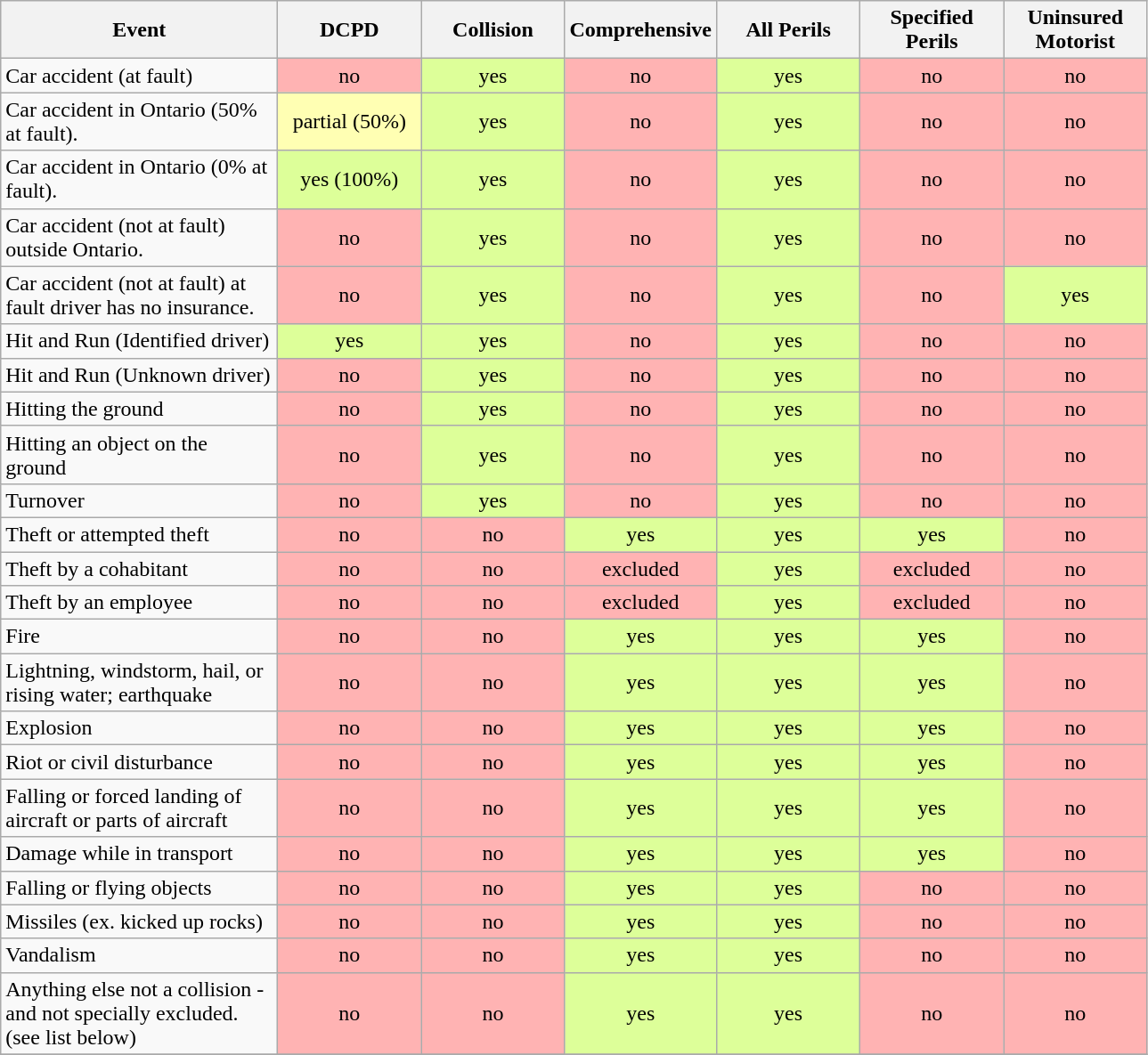<table class="wikitable">
<tr>
<th style="font-weight: bold; width:200px;">Event</th>
<th style="font-weight: bold; width:100px;">DCPD</th>
<th style="font-weight: bold; width:100px;">Collision</th>
<th style="font-weight: bold; width:100px;">Comprehensive</th>
<th style="font-weight: bold; width:100px;">All Perils</th>
<th style="font-weight: bold; width:100px;">Specified Perils</th>
<th style="font-weight: bold; width:100px;">Uninsured Motorist</th>
</tr>
<tr>
<td>Car accident (at fault)</td>
<td align=center style="background: #ffb3b3">no</td>
<td align=center style="background: #ddff99">yes</td>
<td align=center style="background: #ffb3b3">no</td>
<td align=center style="background: #ddff99">yes</td>
<td align=center style="background: #ffb3b3">no</td>
<td align=center style="background: #ffb3b3">no</td>
</tr>
<tr>
<td>Car accident in Ontario (50% at fault).</td>
<td align=center style="background: #ffffb3">partial  (50%)</td>
<td align=center style="background: #ddff99">yes</td>
<td align=center style="background: #ffb3b3">no</td>
<td align=center style="background: #ddff99">yes</td>
<td align=center style="background: #ffb3b3">no</td>
<td align=center style="background: #ffb3b3">no</td>
</tr>
<tr>
<td>Car accident in Ontario (0% at fault).</td>
<td align=center style="background: #ddff99">yes  (100%)</td>
<td align=center style="background: #ddff99">yes</td>
<td align=center style="background: #ffb3b3">no</td>
<td align=center style="background: #ddff99">yes</td>
<td align=center style="background: #ffb3b3">no</td>
<td align=center style="background: #ffb3b3">no</td>
</tr>
<tr>
<td>Car accident (not at fault) outside Ontario.</td>
<td align=center style="background: #ffb3b3">no</td>
<td align=center style="background: #ddff99">yes</td>
<td align=center style="background: #ffb3b3">no</td>
<td align=center style="background: #ddff99">yes</td>
<td align=center style="background: #ffb3b3">no</td>
<td align=center style="background: #ffb3b3">no</td>
</tr>
<tr>
<td>Car accident (not at fault) at fault driver has no insurance.</td>
<td align=center style="background: #ffb3b3">no</td>
<td align=center style="background: #ddff99">yes</td>
<td align=center style="background: #ffb3b3">no</td>
<td align=center style="background: #ddff99">yes</td>
<td align=center style="background: #ffb3b3">no</td>
<td align=center style="background: #ddff99">yes</td>
</tr>
<tr>
<td>Hit and Run (Identified driver)</td>
<td align=center style="background: #ddff99">yes</td>
<td align=center style="background: #ddff99">yes</td>
<td align=center style="background: #ffb3b3">no</td>
<td align=center style="background: #ddff99">yes</td>
<td align=center style="background: #ffb3b3">no</td>
<td align=center style="background: #ffb3b3">no</td>
</tr>
<tr>
<td>Hit and Run (Unknown driver)</td>
<td align=center style="background: #ffb3b3">no</td>
<td align=center style="background: #ddff99">yes</td>
<td align=center style="background: #ffb3b3">no</td>
<td align=center style="background: #ddff99">yes</td>
<td align=center style="background: #ffb3b3">no</td>
<td align=center style="background: #ffb3b3">no</td>
</tr>
<tr>
<td>Hitting the ground</td>
<td align=center style="background: #ffb3b3">no</td>
<td align=center style="background: #ddff99">yes</td>
<td align=center style="background: #ffb3b3">no</td>
<td align=center style="background: #ddff99">yes</td>
<td align=center style="background: #ffb3b3">no</td>
<td align=center style="background: #ffb3b3">no</td>
</tr>
<tr>
<td>Hitting an object on the ground</td>
<td align=center style="background: #ffb3b3">no</td>
<td align=center style="background: #ddff99">yes</td>
<td align=center style="background: #ffb3b3">no</td>
<td align=center style="background: #ddff99">yes</td>
<td align=center style="background: #ffb3b3">no</td>
<td align=center style="background: #ffb3b3">no</td>
</tr>
<tr>
<td>Turnover</td>
<td align=center style="background: #ffb3b3">no</td>
<td align=center style="background: #ddff99">yes</td>
<td align=center style="background: #ffb3b3">no</td>
<td align=center style="background: #ddff99">yes</td>
<td align=center style="background: #ffb3b3">no</td>
<td align=center style="background: #ffb3b3">no</td>
</tr>
<tr>
<td>Theft or attempted theft</td>
<td align=center style="background: #ffb3b3">no</td>
<td align=center style="background: #ffb3b3">no</td>
<td align=center style="background: #ddff99">yes</td>
<td align=center style="background: #ddff99">yes</td>
<td align=center style="background: #ddff99">yes</td>
<td align=center style="background: #ffb3b3">no</td>
</tr>
<tr>
<td>Theft by a cohabitant</td>
<td align=center style="background: #ffb3b3">no</td>
<td align=center style="background: #ffb3b3">no</td>
<td align=center style="background: #ffb3b3">excluded</td>
<td align=center style="background: #ddff99">yes</td>
<td align=center style="background: #ffb3b3">excluded</td>
<td align=center style="background: #ffb3b3">no</td>
</tr>
<tr>
<td>Theft by an employee</td>
<td align=center style="background: #ffb3b3">no</td>
<td align=center style="background: #ffb3b3">no</td>
<td align=center style="background: #ffb3b3">excluded</td>
<td align=center style="background: #ddff99">yes</td>
<td align=center style="background: #ffb3b3">excluded</td>
<td align=center style="background: #ffb3b3">no</td>
</tr>
<tr>
<td>Fire</td>
<td align=center style="background: #ffb3b3">no</td>
<td align=center style="background: #ffb3b3">no</td>
<td align=center style="background: #ddff99">yes</td>
<td align=center style="background: #ddff99">yes</td>
<td align=center style="background: #ddff99">yes</td>
<td align=center style="background: #ffb3b3">no</td>
</tr>
<tr>
<td>Lightning, windstorm, hail, or rising water; earthquake</td>
<td align=center style="background: #ffb3b3">no</td>
<td align=center style="background: #ffb3b3">no</td>
<td align=center style="background: #ddff99">yes</td>
<td align=center style="background: #ddff99">yes</td>
<td align=center style="background: #ddff99">yes</td>
<td align=center style="background: #ffb3b3">no</td>
</tr>
<tr>
<td>Explosion</td>
<td align=center style="background: #ffb3b3">no</td>
<td align=center style="background: #ffb3b3">no</td>
<td align=center style="background: #ddff99">yes</td>
<td align=center style="background: #ddff99">yes</td>
<td align=center style="background: #ddff99">yes</td>
<td align=center style="background: #ffb3b3">no</td>
</tr>
<tr>
<td>Riot or civil disturbance</td>
<td align=center style="background: #ffb3b3">no</td>
<td align=center style="background: #ffb3b3">no</td>
<td align=center style="background: #ddff99">yes</td>
<td align=center style="background: #ddff99">yes</td>
<td align=center style="background: #ddff99">yes</td>
<td align=center style="background: #ffb3b3">no</td>
</tr>
<tr>
<td>Falling or forced landing of aircraft or parts of aircraft</td>
<td align=center style="background: #ffb3b3">no</td>
<td align=center style="background: #ffb3b3">no</td>
<td align=center style="background: #ddff99">yes</td>
<td align=center style="background: #ddff99">yes</td>
<td align=center style="background: #ddff99">yes</td>
<td align=center style="background: #ffb3b3">no</td>
</tr>
<tr>
<td>Damage while in transport</td>
<td align=center style="background: #ffb3b3">no</td>
<td align=center style="background: #ffb3b3">no</td>
<td align=center style="background: #ddff99">yes</td>
<td align=center style="background: #ddff99">yes</td>
<td align=center style="background: #ddff99">yes</td>
<td align=center style="background: #ffb3b3">no</td>
</tr>
<tr>
<td>Falling or flying objects</td>
<td align=center style="background: #ffb3b3">no</td>
<td align=center style="background: #ffb3b3">no</td>
<td align=center style="background: #ddff99">yes</td>
<td align=center style="background: #ddff99">yes</td>
<td align=center style="background: #ffb3b3">no</td>
<td align=center style="background: #ffb3b3">no</td>
</tr>
<tr>
<td>Missiles (ex. kicked up rocks)</td>
<td align=center style="background: #ffb3b3">no</td>
<td align=center style="background: #ffb3b3">no</td>
<td align=center style="background: #ddff99">yes</td>
<td align=center style="background: #ddff99">yes</td>
<td align=center style="background: #ffb3b3">no</td>
<td align=center style="background: #ffb3b3">no</td>
</tr>
<tr>
<td>Vandalism</td>
<td align=center style="background: #ffb3b3">no</td>
<td align=center style="background: #ffb3b3">no</td>
<td align=center style="background: #ddff99">yes</td>
<td align=center style="background: #ddff99">yes</td>
<td align=center style="background: #ffb3b3">no</td>
<td align=center style="background: #ffb3b3">no</td>
</tr>
<tr>
<td>Anything else not a collision - and not specially excluded. (see list below)</td>
<td align=center style="background: #ffb3b3">no</td>
<td align=center style="background: #ffb3b3">no</td>
<td align=center style="background: #ddff99">yes</td>
<td align=center style="background: #ddff99">yes</td>
<td align=center style="background: #ffb3b3">no</td>
<td align=center style="background: #ffb3b3">no</td>
</tr>
<tr>
</tr>
</table>
